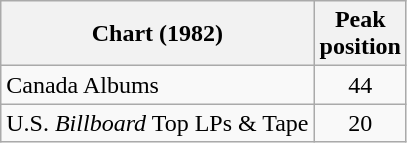<table class="wikitable">
<tr>
<th>Chart (1982)</th>
<th>Peak<br>position</th>
</tr>
<tr>
<td>Canada Albums</td>
<td align="center">44</td>
</tr>
<tr>
<td>U.S. <em>Billboard</em> Top LPs & Tape</td>
<td align="center">20</td>
</tr>
</table>
